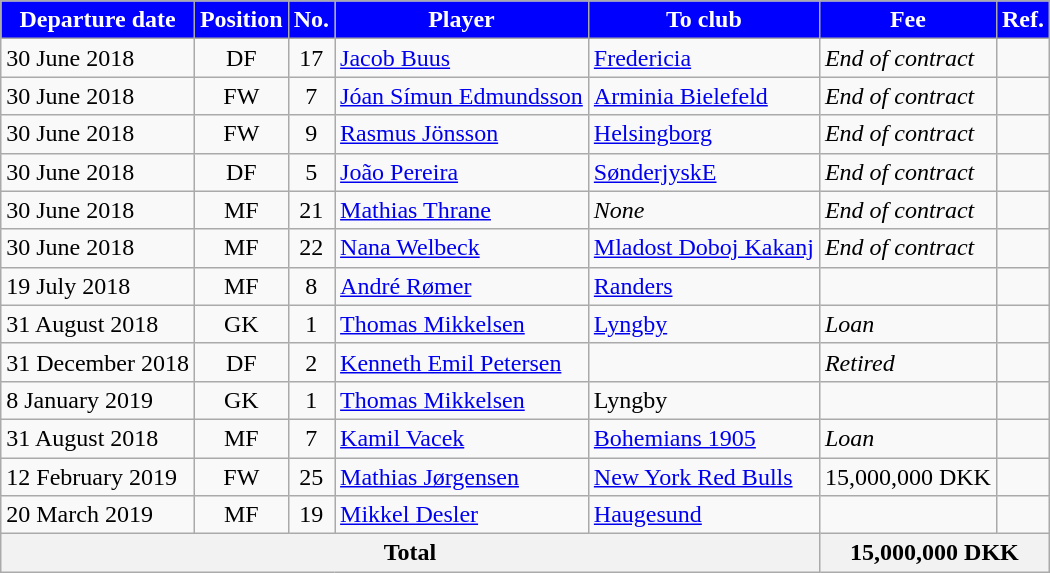<table class="wikitable sortable">
<tr>
<th style="background:#0000ff; color:white;"><strong>Departure date</strong></th>
<th style="background:#0000ff; color:white;"><strong>Position</strong></th>
<th style="background:#0000ff; color:white;"><strong>No.</strong></th>
<th style="background:#0000ff; color:white;"><strong>Player</strong></th>
<th style="background:#0000ff; color:white;"><strong>To club</strong></th>
<th style="background:#0000ff; color:white;"><strong>Fee</strong></th>
<th style="background:#0000ff; color:white;"><strong>Ref.</strong></th>
</tr>
<tr>
<td>30 June 2018</td>
<td style="text-align:center;">DF</td>
<td style="text-align:center;">17</td>
<td style="text-align:left;"> <a href='#'>Jacob Buus</a></td>
<td style="text-align:left;"> <a href='#'>Fredericia</a></td>
<td><em>End of contract</em></td>
<td></td>
</tr>
<tr>
<td>30 June 2018</td>
<td style="text-align:center;">FW</td>
<td style="text-align:center;">7</td>
<td style="text-align:left;"> <a href='#'>Jóan Símun Edmundsson</a></td>
<td style="text-align:left;"> <a href='#'>Arminia Bielefeld</a></td>
<td><em>End of contract</em></td>
<td></td>
</tr>
<tr>
<td>30 June 2018</td>
<td style="text-align:center;">FW</td>
<td style="text-align:center;">9</td>
<td style="text-align:left;"> <a href='#'>Rasmus Jönsson</a></td>
<td style="text-align:left;"> <a href='#'>Helsingborg</a></td>
<td><em>End of contract</em></td>
<td></td>
</tr>
<tr>
<td>30 June 2018</td>
<td style="text-align:center;">DF</td>
<td style="text-align:center;">5</td>
<td style="text-align:left;"> <a href='#'>João Pereira</a></td>
<td style="text-align:left;"> <a href='#'>SønderjyskE</a></td>
<td><em>End of contract</em></td>
<td></td>
</tr>
<tr>
<td>30 June 2018</td>
<td style="text-align:center;">MF</td>
<td style="text-align:center;">21</td>
<td style="text-align:left;"> <a href='#'>Mathias Thrane</a></td>
<td style="text-align:left;"><em>None</em></td>
<td><em>End of contract</em></td>
<td></td>
</tr>
<tr>
<td>30 June 2018</td>
<td style="text-align:center;">MF</td>
<td style="text-align:center;">22</td>
<td style="text-align:left;"> <a href='#'>Nana Welbeck</a></td>
<td style="text-align:left;"> <a href='#'>Mladost Doboj Kakanj</a></td>
<td><em>End of contract</em></td>
<td></td>
</tr>
<tr>
<td>19 July 2018</td>
<td style="text-align:center;">MF</td>
<td style="text-align:center;">8</td>
<td style="text-align:left;"> <a href='#'>André Rømer</a></td>
<td style="text-align:left;"> <a href='#'>Randers</a></td>
<td></td>
<td></td>
</tr>
<tr>
<td>31 August 2018</td>
<td style="text-align:center;">GK</td>
<td style="text-align:center;">1</td>
<td style="text-align:left;"> <a href='#'>Thomas Mikkelsen</a></td>
<td style="text-align:left;"> <a href='#'>Lyngby</a></td>
<td><em>Loan</em></td>
<td></td>
</tr>
<tr>
<td>31 December 2018</td>
<td style="text-align:center;">DF</td>
<td style="text-align:center;">2</td>
<td style="text-align:left;"> <a href='#'>Kenneth Emil Petersen</a></td>
<td style="text-align:left;"></td>
<td><em>Retired</em></td>
<td></td>
</tr>
<tr>
<td>8 January 2019</td>
<td style="text-align:center;">GK</td>
<td style="text-align:center;">1</td>
<td style="text-align:left;"> <a href='#'>Thomas Mikkelsen</a></td>
<td style="text-align:left;"> Lyngby</td>
<td></td>
<td></td>
</tr>
<tr>
<td>31 August 2018</td>
<td style="text-align:center;">MF</td>
<td style="text-align:center;">7</td>
<td style="text-align:left;"> <a href='#'>Kamil Vacek</a></td>
<td style="text-align:left;"> <a href='#'>Bohemians 1905</a></td>
<td><em>Loan</em></td>
<td></td>
</tr>
<tr>
<td>12 February 2019</td>
<td style="text-align:center;">FW</td>
<td style="text-align:center;">25</td>
<td style="text-align:left;"> <a href='#'>Mathias Jørgensen</a></td>
<td style="text-align:left;"> <a href='#'>New York Red Bulls</a></td>
<td>15,000,000 DKK</td>
<td></td>
</tr>
<tr>
<td>20 March 2019</td>
<td style="text-align:center;">MF</td>
<td style="text-align:center;">19</td>
<td style="text-align:left;"> <a href='#'>Mikkel Desler</a></td>
<td style="text-align:left;"> <a href='#'>Haugesund</a></td>
<td></td>
<td></td>
</tr>
<tr>
<th colspan="5">Total</th>
<th colspan="2">15,000,000 DKK</th>
</tr>
</table>
